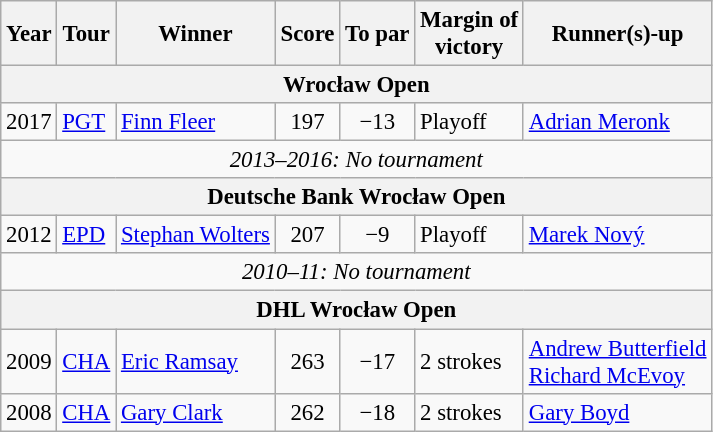<table class=wikitable style="font-size:95%">
<tr>
<th>Year</th>
<th>Tour</th>
<th>Winner</th>
<th>Score</th>
<th>To par</th>
<th>Margin of<br>victory</th>
<th>Runner(s)-up</th>
</tr>
<tr>
<th colspan=7>Wrocław Open</th>
</tr>
<tr>
<td>2017</td>
<td><a href='#'>PGT</a></td>
<td> <a href='#'>Finn Fleer</a></td>
<td align=center>197</td>
<td align=center>−13</td>
<td>Playoff</td>
<td> <a href='#'>Adrian Meronk</a></td>
</tr>
<tr>
<td colspan=7 align=center><em>2013–2016: No tournament</em></td>
</tr>
<tr>
<th colspan=7>Deutsche Bank Wrocław Open</th>
</tr>
<tr>
<td>2012</td>
<td><a href='#'>EPD</a></td>
<td> <a href='#'>Stephan Wolters</a></td>
<td align=center>207</td>
<td align=center>−9</td>
<td>Playoff</td>
<td> <a href='#'>Marek Nový</a></td>
</tr>
<tr>
<td colspan=7 align=center><em>2010–11: No tournament</em></td>
</tr>
<tr>
<th colspan=7>DHL Wrocław Open</th>
</tr>
<tr>
<td>2009</td>
<td><a href='#'>CHA</a></td>
<td> <a href='#'>Eric Ramsay</a></td>
<td align=center>263</td>
<td align=center>−17</td>
<td>2 strokes</td>
<td> <a href='#'>Andrew Butterfield</a><br> <a href='#'>Richard McEvoy</a></td>
</tr>
<tr>
<td>2008</td>
<td><a href='#'>CHA</a></td>
<td> <a href='#'>Gary Clark</a></td>
<td align=center>262</td>
<td align=center>−18</td>
<td>2 strokes</td>
<td> <a href='#'>Gary Boyd</a></td>
</tr>
</table>
